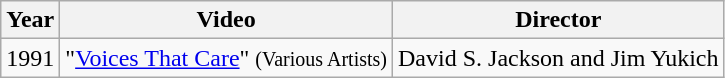<table class="wikitable">
<tr>
<th>Year</th>
<th>Video</th>
<th>Director</th>
</tr>
<tr>
<td>1991</td>
<td>"<a href='#'>Voices That Care</a>" <small>(Various Artists)</small></td>
<td>David S. Jackson and Jim Yukich</td>
</tr>
</table>
